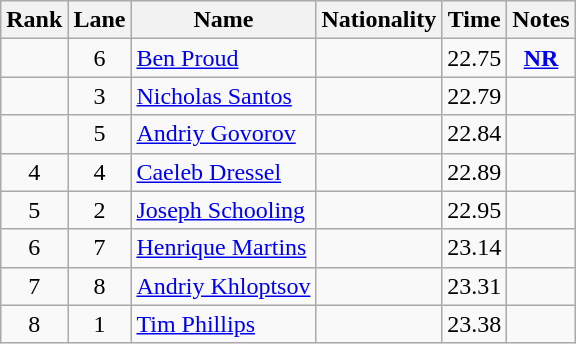<table class="wikitable sortable" style="text-align:center">
<tr>
<th>Rank</th>
<th>Lane</th>
<th>Name</th>
<th>Nationality</th>
<th>Time</th>
<th>Notes</th>
</tr>
<tr>
<td></td>
<td>6</td>
<td align=left><a href='#'>Ben Proud</a></td>
<td align=left></td>
<td>22.75</td>
<td><strong><a href='#'>NR</a></strong></td>
</tr>
<tr>
<td></td>
<td>3</td>
<td align=left><a href='#'>Nicholas Santos</a></td>
<td align=left></td>
<td>22.79</td>
<td></td>
</tr>
<tr>
<td></td>
<td>5</td>
<td align=left><a href='#'>Andriy Govorov</a></td>
<td align=left></td>
<td>22.84</td>
<td></td>
</tr>
<tr>
<td>4</td>
<td>4</td>
<td align=left><a href='#'>Caeleb Dressel</a></td>
<td align=left></td>
<td>22.89</td>
<td></td>
</tr>
<tr>
<td>5</td>
<td>2</td>
<td align=left><a href='#'>Joseph Schooling</a></td>
<td align=left></td>
<td>22.95</td>
<td></td>
</tr>
<tr>
<td>6</td>
<td>7</td>
<td align=left><a href='#'>Henrique Martins</a></td>
<td align=left></td>
<td>23.14</td>
<td></td>
</tr>
<tr>
<td>7</td>
<td>8</td>
<td align=left><a href='#'>Andriy Khloptsov</a></td>
<td align=left></td>
<td>23.31</td>
<td></td>
</tr>
<tr>
<td>8</td>
<td>1</td>
<td align=left><a href='#'>Tim Phillips</a></td>
<td align=left></td>
<td>23.38</td>
<td></td>
</tr>
</table>
